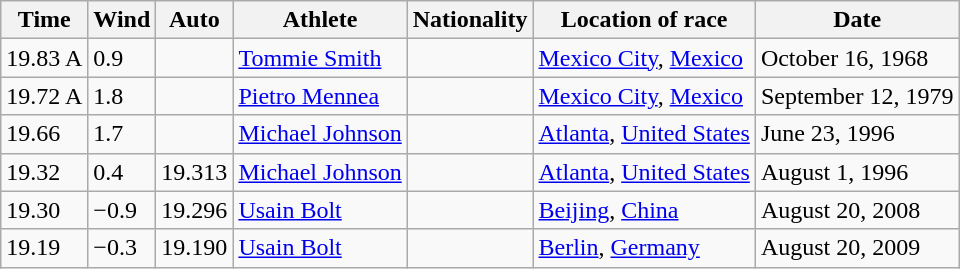<table class="wikitable" border="1">
<tr>
<th>Time</th>
<th>Wind</th>
<th>Auto</th>
<th>Athlete</th>
<th>Nationality</th>
<th>Location of race</th>
<th>Date</th>
</tr>
<tr>
<td>19.83 A</td>
<td>0.9</td>
<td></td>
<td><a href='#'>Tommie Smith</a></td>
<td></td>
<td><a href='#'>Mexico City</a>, <a href='#'>Mexico</a></td>
<td>October 16, 1968</td>
</tr>
<tr>
<td>19.72 A</td>
<td>1.8</td>
<td></td>
<td><a href='#'>Pietro Mennea</a></td>
<td></td>
<td><a href='#'>Mexico City</a>, <a href='#'>Mexico</a></td>
<td>September 12, 1979</td>
</tr>
<tr>
<td>19.66</td>
<td>1.7</td>
<td></td>
<td><a href='#'>Michael Johnson</a></td>
<td></td>
<td><a href='#'>Atlanta</a>, <a href='#'>United States</a></td>
<td>June 23, 1996</td>
</tr>
<tr>
<td>19.32</td>
<td>0.4</td>
<td>19.313</td>
<td><a href='#'>Michael Johnson</a></td>
<td></td>
<td><a href='#'>Atlanta</a>, <a href='#'>United States</a></td>
<td>August 1, 1996</td>
</tr>
<tr>
<td>19.30</td>
<td>−0.9</td>
<td>19.296</td>
<td><a href='#'>Usain Bolt</a></td>
<td></td>
<td><a href='#'>Beijing</a>, <a href='#'>China</a></td>
<td>August 20, 2008</td>
</tr>
<tr>
<td>19.19</td>
<td>−0.3</td>
<td>19.190</td>
<td><a href='#'>Usain Bolt</a></td>
<td></td>
<td><a href='#'>Berlin</a>, <a href='#'>Germany</a></td>
<td>August 20, 2009</td>
</tr>
</table>
